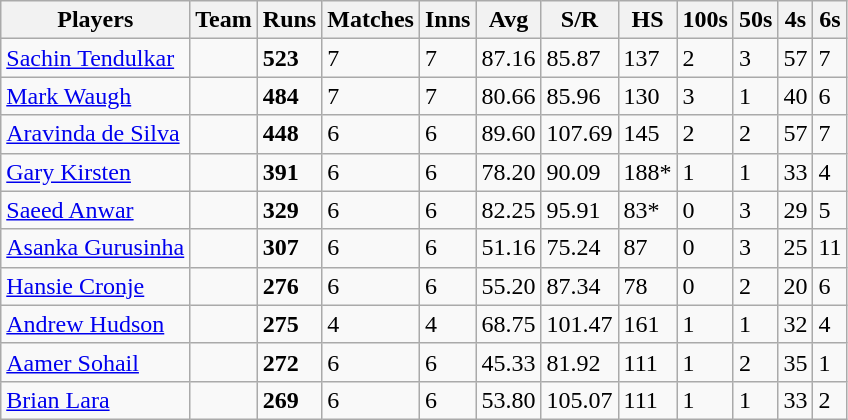<table class="wikitable">
<tr>
<th>Players</th>
<th>Team</th>
<th>Runs</th>
<th>Matches</th>
<th>Inns</th>
<th>Avg</th>
<th>S/R</th>
<th>HS</th>
<th>100s</th>
<th>50s</th>
<th>4s</th>
<th>6s</th>
</tr>
<tr>
<td><a href='#'>Sachin Tendulkar</a></td>
<td></td>
<td><strong>523</strong></td>
<td>7</td>
<td>7</td>
<td>87.16</td>
<td>85.87</td>
<td>137</td>
<td>2</td>
<td>3</td>
<td>57</td>
<td>7</td>
</tr>
<tr>
<td><a href='#'>Mark Waugh</a></td>
<td></td>
<td><strong>484</strong></td>
<td>7</td>
<td>7</td>
<td>80.66</td>
<td>85.96</td>
<td>130</td>
<td>3</td>
<td>1</td>
<td>40</td>
<td>6</td>
</tr>
<tr>
<td><a href='#'>Aravinda de Silva</a></td>
<td></td>
<td><strong>448</strong></td>
<td>6</td>
<td>6</td>
<td>89.60</td>
<td>107.69</td>
<td>145</td>
<td>2</td>
<td>2</td>
<td>57</td>
<td>7</td>
</tr>
<tr>
<td><a href='#'>Gary Kirsten</a></td>
<td></td>
<td><strong>391</strong></td>
<td>6</td>
<td>6</td>
<td>78.20</td>
<td>90.09</td>
<td>188*</td>
<td>1</td>
<td>1</td>
<td>33</td>
<td>4</td>
</tr>
<tr>
<td><a href='#'>Saeed Anwar</a></td>
<td></td>
<td><strong>329</strong></td>
<td>6</td>
<td>6</td>
<td>82.25</td>
<td>95.91</td>
<td>83*</td>
<td>0</td>
<td>3</td>
<td>29</td>
<td>5</td>
</tr>
<tr>
<td><a href='#'>Asanka Gurusinha</a></td>
<td></td>
<td><strong>307</strong></td>
<td>6</td>
<td>6</td>
<td>51.16</td>
<td>75.24</td>
<td>87</td>
<td>0</td>
<td>3</td>
<td>25</td>
<td>11</td>
</tr>
<tr>
<td><a href='#'>Hansie Cronje</a></td>
<td></td>
<td><strong>276</strong></td>
<td>6</td>
<td>6</td>
<td>55.20</td>
<td>87.34</td>
<td>78</td>
<td>0</td>
<td>2</td>
<td>20</td>
<td>6</td>
</tr>
<tr>
<td><a href='#'>Andrew Hudson</a></td>
<td></td>
<td><strong>275</strong></td>
<td>4</td>
<td>4</td>
<td>68.75</td>
<td>101.47</td>
<td>161</td>
<td>1</td>
<td>1</td>
<td>32</td>
<td>4</td>
</tr>
<tr>
<td><a href='#'>Aamer Sohail</a></td>
<td></td>
<td><strong>272</strong></td>
<td>6</td>
<td>6</td>
<td>45.33</td>
<td>81.92</td>
<td>111</td>
<td>1</td>
<td>2</td>
<td>35</td>
<td>1</td>
</tr>
<tr>
<td><a href='#'>Brian Lara</a></td>
<td></td>
<td><strong>269</strong></td>
<td>6</td>
<td>6</td>
<td>53.80</td>
<td>105.07</td>
<td>111</td>
<td>1</td>
<td>1</td>
<td>33</td>
<td>2</td>
</tr>
</table>
